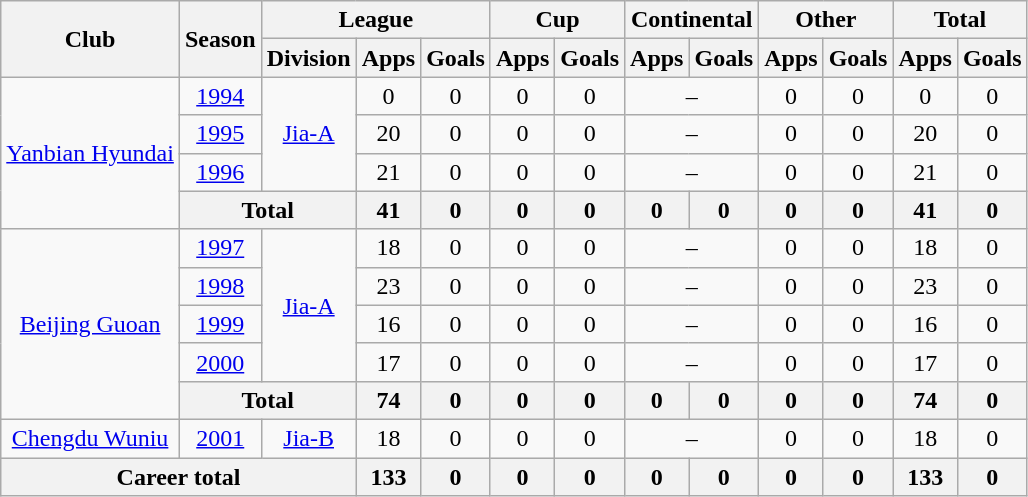<table class="wikitable" style="text-align: center">
<tr>
<th rowspan="2">Club</th>
<th rowspan="2">Season</th>
<th colspan="3">League</th>
<th colspan="2">Cup</th>
<th colspan="2">Continental</th>
<th colspan="2">Other</th>
<th colspan="2">Total</th>
</tr>
<tr>
<th>Division</th>
<th>Apps</th>
<th>Goals</th>
<th>Apps</th>
<th>Goals</th>
<th>Apps</th>
<th>Goals</th>
<th>Apps</th>
<th>Goals</th>
<th>Apps</th>
<th>Goals</th>
</tr>
<tr>
<td rowspan="4"><a href='#'>Yanbian Hyundai</a></td>
<td><a href='#'>1994</a></td>
<td rowspan="3"><a href='#'>Jia-A</a></td>
<td>0</td>
<td>0</td>
<td>0</td>
<td>0</td>
<td colspan="2">–</td>
<td>0</td>
<td>0</td>
<td>0</td>
<td>0</td>
</tr>
<tr>
<td><a href='#'>1995</a></td>
<td>20</td>
<td>0</td>
<td>0</td>
<td>0</td>
<td colspan="2">–</td>
<td>0</td>
<td>0</td>
<td>20</td>
<td>0</td>
</tr>
<tr>
<td><a href='#'>1996</a></td>
<td>21</td>
<td>0</td>
<td>0</td>
<td>0</td>
<td colspan="2">–</td>
<td>0</td>
<td>0</td>
<td>21</td>
<td>0</td>
</tr>
<tr>
<th colspan=2>Total</th>
<th>41</th>
<th>0</th>
<th>0</th>
<th>0</th>
<th>0</th>
<th>0</th>
<th>0</th>
<th>0</th>
<th>41</th>
<th>0</th>
</tr>
<tr>
<td rowspan="5"><a href='#'>Beijing Guoan</a></td>
<td><a href='#'>1997</a></td>
<td rowspan="4"><a href='#'>Jia-A</a></td>
<td>18</td>
<td>0</td>
<td>0</td>
<td>0</td>
<td colspan="2">–</td>
<td>0</td>
<td>0</td>
<td>18</td>
<td>0</td>
</tr>
<tr>
<td><a href='#'>1998</a></td>
<td>23</td>
<td>0</td>
<td>0</td>
<td>0</td>
<td colspan="2">–</td>
<td>0</td>
<td>0</td>
<td>23</td>
<td>0</td>
</tr>
<tr>
<td><a href='#'>1999</a></td>
<td>16</td>
<td>0</td>
<td>0</td>
<td>0</td>
<td colspan="2">–</td>
<td>0</td>
<td>0</td>
<td>16</td>
<td>0</td>
</tr>
<tr>
<td><a href='#'>2000</a></td>
<td>17</td>
<td>0</td>
<td>0</td>
<td>0</td>
<td colspan="2">–</td>
<td>0</td>
<td>0</td>
<td>17</td>
<td>0</td>
</tr>
<tr>
<th colspan=2>Total</th>
<th>74</th>
<th>0</th>
<th>0</th>
<th>0</th>
<th>0</th>
<th>0</th>
<th>0</th>
<th>0</th>
<th>74</th>
<th>0</th>
</tr>
<tr>
<td><a href='#'>Chengdu Wuniu</a></td>
<td><a href='#'>2001</a></td>
<td><a href='#'>Jia-B</a></td>
<td>18</td>
<td>0</td>
<td>0</td>
<td>0</td>
<td colspan="2">–</td>
<td>0</td>
<td>0</td>
<td>18</td>
<td>0</td>
</tr>
<tr>
<th colspan=3>Career total</th>
<th>133</th>
<th>0</th>
<th>0</th>
<th>0</th>
<th>0</th>
<th>0</th>
<th>0</th>
<th>0</th>
<th>133</th>
<th>0</th>
</tr>
</table>
